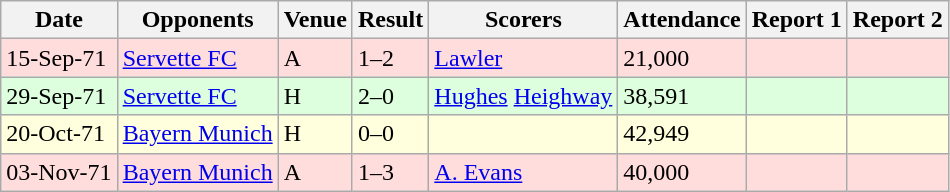<table class=wikitable>
<tr>
<th>Date</th>
<th>Opponents</th>
<th>Venue</th>
<th>Result</th>
<th>Scorers</th>
<th>Attendance</th>
<th>Report 1</th>
<th>Report 2</th>
</tr>
<tr bgcolor="#ffdddd">
<td>15-Sep-71</td>
<td><a href='#'>Servette FC</a></td>
<td>A</td>
<td>1–2</td>
<td><a href='#'>Lawler</a> </td>
<td>21,000</td>
<td></td>
<td></td>
</tr>
<tr bgcolor="#ddffdd">
<td>29-Sep-71</td>
<td><a href='#'>Servette FC</a></td>
<td>H</td>
<td>2–0</td>
<td><a href='#'>Hughes</a>  <a href='#'>Heighway</a> </td>
<td>38,591</td>
<td></td>
<td></td>
</tr>
<tr bgcolor="#ffffdd">
<td>20-Oct-71</td>
<td><a href='#'>Bayern Munich</a></td>
<td>H</td>
<td>0–0</td>
<td></td>
<td>42,949</td>
<td></td>
<td></td>
</tr>
<tr bgcolor="#ffdddd">
<td>03-Nov-71</td>
<td><a href='#'>Bayern Munich</a></td>
<td>A</td>
<td>1–3</td>
<td><a href='#'>A. Evans</a> </td>
<td>40,000</td>
<td></td>
<td></td>
</tr>
</table>
